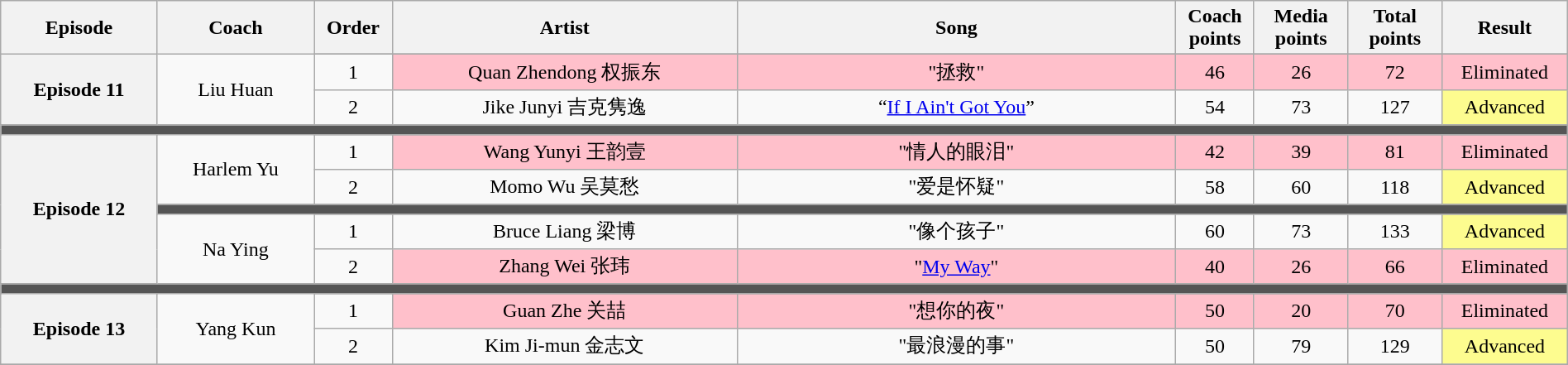<table class="wikitable" style="text-align:center; width:100%;">
<tr>
<th style="width:10%;">Episode</th>
<th style="width:10%;">Coach</th>
<th style="width:05%;">Order</th>
<th style="width:22%;">Artist</th>
<th style="width:28%;">Song</th>
<th style="width:05%;">Coach points</th>
<th style="width:06%;">Media points</th>
<th style! style="width:06%;">Total points</th>
<th style! style="width:14%;">Result</th>
</tr>
<tr>
<th rowspan="3" scope="row">Episode 11<br><small></small></th>
<td rowspan="3">Liu Huan</td>
</tr>
<tr>
<td>1</td>
<td style="background:pink;">Quan Zhendong 权振东</td>
<td style="background:pink;">"拯救"</td>
<td style="background:pink;">46</td>
<td style="background:pink;">26</td>
<td style="background:pink;">72</td>
<td style="background:pink;">Eliminated</td>
</tr>
<tr>
<td>2</td>
<td>Jike Junyi 吉克隽逸</td>
<td>“<a href='#'>If I Ain't Got You</a>”</td>
<td>54</td>
<td>73</td>
<td>127</td>
<td style="background:#fdfc8f;">Advanced</td>
</tr>
<tr>
<td colspan="11" style="background:#555555;"></td>
</tr>
<tr>
<th rowspan="7" scope="row">Episode 12<br><small></small></th>
<td rowspan="3">Harlem Yu</td>
</tr>
<tr>
<td>1</td>
<td style="background:pink;">Wang Yunyi 王韵壹</td>
<td style="background:pink;">"情人的眼泪"</td>
<td style="background:pink;">42</td>
<td style="background:pink;">39</td>
<td style="background:pink;">81</td>
<td style="background:pink;">Eliminated</td>
</tr>
<tr>
<td>2</td>
<td>Momo Wu 吴莫愁</td>
<td>"爱是怀疑"</td>
<td>58</td>
<td>60</td>
<td>118</td>
<td style="background:#fdfc8f;">Advanced</td>
</tr>
<tr>
<td colspan="8" style="background:#555555;"></td>
</tr>
<tr>
<td rowspan="3">Na Ying</td>
</tr>
<tr>
<td>1</td>
<td>Bruce Liang 梁博</td>
<td>"像个孩子"</td>
<td>60</td>
<td>73</td>
<td>133</td>
<td style="background:#fdfc8f;">Advanced</td>
</tr>
<tr>
<td>2</td>
<td style="background:pink;">Zhang Wei 张玮</td>
<td style="background:pink;">"<a href='#'>My Way</a>"</td>
<td style="background:pink;">40</td>
<td style="background:pink;">26</td>
<td style="background:pink;">66</td>
<td style="background:pink;">Eliminated</td>
</tr>
<tr>
<td colspan="11" style="background:#555555;"></td>
</tr>
<tr>
<th rowspan="3" scope="row">Episode 13<br><small></small></th>
<td rowspan="3">Yang Kun</td>
</tr>
<tr>
<td>1</td>
<td style="background:pink;">Guan Zhe 关喆</td>
<td style="background:pink;">"想你的夜"</td>
<td style="background:pink;">50</td>
<td style="background:pink;">20</td>
<td style="background:pink;">70</td>
<td style="background:pink;">Eliminated</td>
</tr>
<tr>
<td>2</td>
<td>Kim Ji-mun 金志文</td>
<td>"最浪漫的事"</td>
<td>50</td>
<td>79</td>
<td>129</td>
<td style="background:#fdfc8f;">Advanced</td>
</tr>
<tr>
</tr>
</table>
